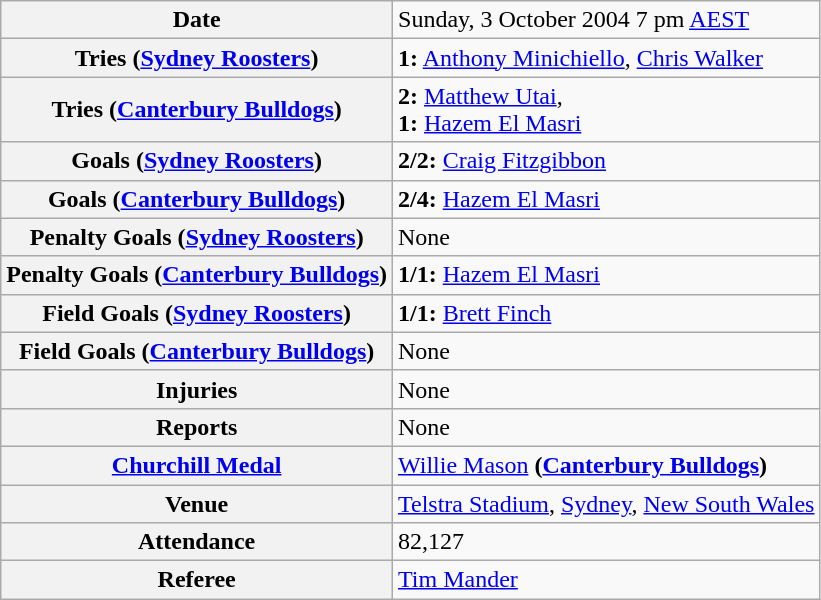<table class="wikitable">
<tr>
<th>Date</th>
<td>Sunday, 3 October 2004 7 pm <a href='#'>AEST</a></td>
</tr>
<tr>
<th>Tries (<a href='#'>Sydney Roosters</a>)</th>
<td><strong>1:</strong> <a href='#'>Anthony Minichiello</a>, <a href='#'>Chris Walker</a></td>
</tr>
<tr>
<th>Tries (<a href='#'>Canterbury Bulldogs</a>)</th>
<td><strong>2:</strong> <a href='#'>Matthew Utai</a>,<br><strong>1:</strong> <a href='#'>Hazem El Masri</a></td>
</tr>
<tr>
<th>Goals (<a href='#'>Sydney Roosters</a>)</th>
<td><strong>2/2:</strong> <a href='#'>Craig Fitzgibbon</a></td>
</tr>
<tr>
<th>Goals (<a href='#'>Canterbury Bulldogs</a>)</th>
<td><strong>2/4:</strong> <a href='#'>Hazem El Masri</a></td>
</tr>
<tr>
<th>Penalty Goals (<a href='#'>Sydney Roosters</a>)</th>
<td>None</td>
</tr>
<tr>
<th>Penalty Goals (<a href='#'>Canterbury Bulldogs</a>)</th>
<td><strong>1/1:</strong> <a href='#'>Hazem El Masri</a></td>
</tr>
<tr>
<th>Field Goals (<a href='#'>Sydney Roosters</a>)</th>
<td><strong>1/1:</strong> <a href='#'>Brett Finch</a></td>
</tr>
<tr>
<th>Field Goals (<a href='#'>Canterbury Bulldogs</a>)</th>
<td>None</td>
</tr>
<tr>
<th>Injuries</th>
<td>None</td>
</tr>
<tr>
<th>Reports</th>
<td>None</td>
</tr>
<tr>
<th><a href='#'>Churchill Medal</a></th>
<td><a href='#'>Willie Mason</a> <strong>(<a href='#'>Canterbury Bulldogs</a>)</strong></td>
</tr>
<tr>
<th>Venue</th>
<td><a href='#'>Telstra Stadium</a>, <a href='#'>Sydney</a>, <a href='#'>New South Wales</a></td>
</tr>
<tr>
<th>Attendance</th>
<td>82,127</td>
</tr>
<tr>
<th>Referee</th>
<td><a href='#'>Tim Mander</a></td>
</tr>
</table>
